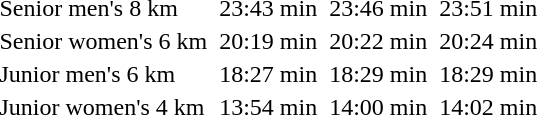<table>
<tr>
<td>Senior men's 8 km</td>
<td></td>
<td>23:43 min</td>
<td></td>
<td>23:46 min</td>
<td></td>
<td>23:51 min</td>
</tr>
<tr>
<td>Senior women's 6 km</td>
<td></td>
<td>20:19 min</td>
<td></td>
<td>20:22 min</td>
<td></td>
<td>20:24 min</td>
</tr>
<tr>
<td>Junior men's 6 km</td>
<td></td>
<td>18:27 min</td>
<td></td>
<td>18:29 min</td>
<td></td>
<td>18:29 min</td>
</tr>
<tr>
<td>Junior women's 4 km</td>
<td></td>
<td>13:54 min</td>
<td></td>
<td>14:00 min</td>
<td></td>
<td>14:02 min</td>
</tr>
</table>
